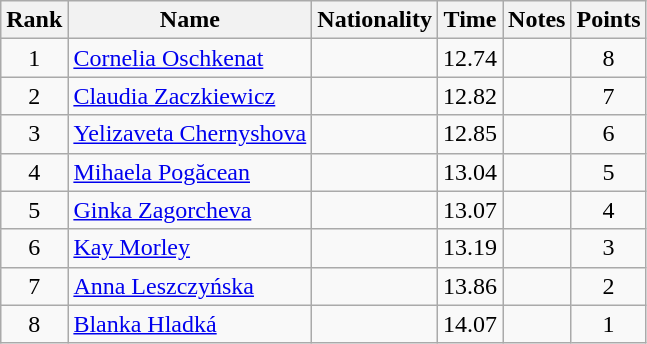<table class="wikitable sortable" style="text-align:center">
<tr>
<th>Rank</th>
<th>Name</th>
<th>Nationality</th>
<th>Time</th>
<th>Notes</th>
<th>Points</th>
</tr>
<tr>
<td>1</td>
<td align=left><a href='#'>Cornelia Oschkenat</a></td>
<td align=left></td>
<td>12.74</td>
<td></td>
<td>8</td>
</tr>
<tr>
<td>2</td>
<td align=left><a href='#'>Claudia Zaczkiewicz</a></td>
<td align=left></td>
<td>12.82</td>
<td></td>
<td>7</td>
</tr>
<tr>
<td>3</td>
<td align=left><a href='#'>Yelizaveta Chernyshova</a></td>
<td align=left></td>
<td>12.85</td>
<td></td>
<td>6</td>
</tr>
<tr>
<td>4</td>
<td align=left><a href='#'>Mihaela Pogăcean</a></td>
<td align=left></td>
<td>13.04</td>
<td></td>
<td>5</td>
</tr>
<tr>
<td>5</td>
<td align=left><a href='#'>Ginka Zagorcheva</a></td>
<td align=left></td>
<td>13.07</td>
<td></td>
<td>4</td>
</tr>
<tr>
<td>6</td>
<td align=left><a href='#'>Kay Morley</a></td>
<td align=left></td>
<td>13.19</td>
<td></td>
<td>3</td>
</tr>
<tr>
<td>7</td>
<td align=left><a href='#'>Anna Leszczyńska</a></td>
<td align=left></td>
<td>13.86</td>
<td></td>
<td>2</td>
</tr>
<tr>
<td>8</td>
<td align=left><a href='#'>Blanka Hladká</a></td>
<td align=left></td>
<td>14.07</td>
<td></td>
<td>1</td>
</tr>
</table>
